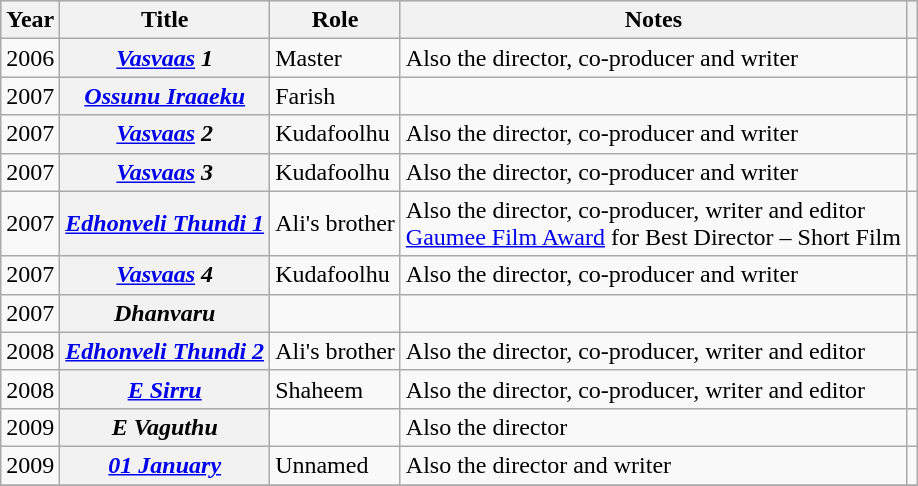<table class="wikitable sortable plainrowheaders">
<tr style="background:#ccc; text-align:center;">
<th scope="col">Year</th>
<th scope="col">Title</th>
<th scope="col">Role</th>
<th scope="col">Notes</th>
<th scope="col" class="unsortable"></th>
</tr>
<tr>
<td>2006</td>
<th scope="row"><em><a href='#'>Vasvaas</a> 1</em></th>
<td>Master</td>
<td>Also the director, co-producer and writer</td>
<td style="text-align: center;"></td>
</tr>
<tr>
<td>2007</td>
<th scope="row"><em><a href='#'>Ossunu Iraaeku</a></em></th>
<td>Farish</td>
<td></td>
<td style="text-align: center;"></td>
</tr>
<tr>
<td>2007</td>
<th scope="row"><em><a href='#'>Vasvaas</a> 2</em></th>
<td>Kudafoolhu</td>
<td>Also the director, co-producer and writer</td>
<td style="text-align: center;"></td>
</tr>
<tr>
<td>2007</td>
<th scope="row"><em><a href='#'>Vasvaas</a> 3</em></th>
<td>Kudafoolhu</td>
<td>Also the director, co-producer and writer</td>
<td style="text-align: center;"></td>
</tr>
<tr>
<td>2007</td>
<th scope="row"><em><a href='#'>Edhonveli Thundi 1</a></em></th>
<td>Ali's brother</td>
<td>Also the director, co-producer, writer and editor<br><a href='#'>Gaumee Film Award</a> for Best Director – Short Film</td>
<td style="text-align: center;"></td>
</tr>
<tr>
<td>2007</td>
<th scope="row"><em><a href='#'>Vasvaas</a> 4</em></th>
<td>Kudafoolhu</td>
<td>Also the director, co-producer and writer</td>
<td style="text-align: center;"></td>
</tr>
<tr>
<td>2007</td>
<th scope="row"><em>Dhanvaru</em></th>
<td></td>
<td></td>
<td></td>
</tr>
<tr>
<td>2008</td>
<th scope="row"><em><a href='#'>Edhonveli Thundi 2</a></em></th>
<td>Ali's brother</td>
<td>Also the director, co-producer, writer and editor</td>
<td style="text-align: center;"></td>
</tr>
<tr>
<td>2008</td>
<th scope="row"><em><a href='#'>E Sirru</a></em></th>
<td>Shaheem</td>
<td>Also the director, co-producer, writer and editor</td>
<td style="text-align: center;"></td>
</tr>
<tr>
<td>2009</td>
<th scope="row"><em>E Vaguthu</em></th>
<td></td>
<td>Also the director</td>
<td></td>
</tr>
<tr>
<td>2009</td>
<th scope="row"><em><a href='#'>01 January</a></em></th>
<td>Unnamed</td>
<td>Also the director and writer</td>
<td style="text-align: center;"></td>
</tr>
<tr>
</tr>
</table>
